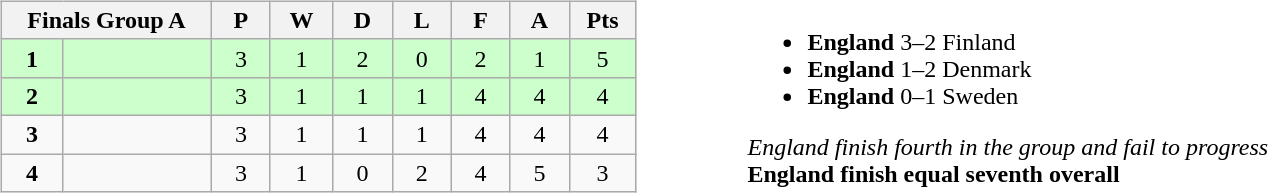<table>
<tr>
<td valign="top" width="440"><br><table class="wikitable">
<tr>
<th colspan="2">Finals Group A</th>
<th rowspan="1">P</th>
<th rowspan="1">W</th>
<th colspan="1">D</th>
<th colspan="1">L</th>
<th colspan="1">F</th>
<th colspan="1">A</th>
<th colspan="1">Pts</th>
</tr>
<tr align=center style="background:#ccffcc;">
<td width="50"><strong>1</strong></td>
<td width="150" align=left></td>
<td width="50">3</td>
<td width="50">1</td>
<td width="50">2</td>
<td width="50">0</td>
<td width="50">2</td>
<td width="50">1</td>
<td width="50">5</td>
</tr>
<tr align=center style="background:#ccffcc;">
<td><strong>2</strong></td>
<td align=left></td>
<td>3</td>
<td>1</td>
<td>1</td>
<td>1</td>
<td>4</td>
<td>4</td>
<td>4</td>
</tr>
<tr align=center>
<td><strong>3</strong></td>
<td align=left></td>
<td>3</td>
<td>1</td>
<td>1</td>
<td>1</td>
<td>4</td>
<td>4</td>
<td>4</td>
</tr>
<tr align=center>
<td><strong>4</strong></td>
<td align=left><strong></strong></td>
<td>3</td>
<td>1</td>
<td>0</td>
<td>2</td>
<td>4</td>
<td>5</td>
<td>3</td>
</tr>
</table>
</td>
<td width="50"> </td>
<td valign="middle"><br><ul><li><strong>England</strong> 3–2 Finland</li><li><strong>England</strong> 1–2 Denmark</li><li><strong>England</strong> 0–1 Sweden</li></ul><em>England finish fourth in the group and fail to progress</em><br><strong>England finish equal seventh overall</strong></td>
</tr>
</table>
